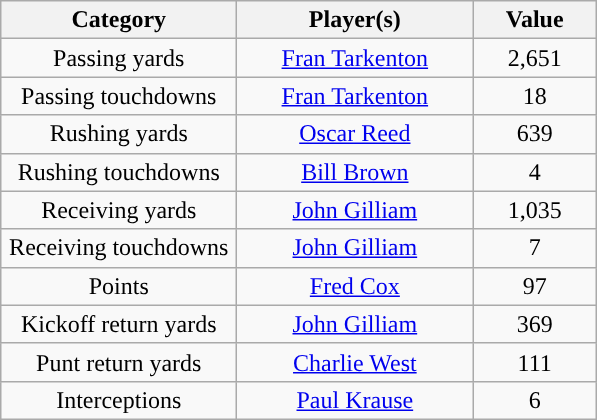<table class="wikitable" style="text-align:center">
<tr>
<th width=150px>Category</th>
<th width=150px>Player(s)</th>
<th width=75px>Value</th>
</tr>
<tr>
<td>Passing yards</td>
<td><a href='#'>Fran Tarkenton</a></td>
<td>2,651</td>
</tr>
<tr>
<td>Passing touchdowns</td>
<td><a href='#'>Fran Tarkenton</a></td>
<td>18</td>
</tr>
<tr>
<td>Rushing yards</td>
<td><a href='#'>Oscar Reed</a></td>
<td>639</td>
</tr>
<tr>
<td>Rushing touchdowns</td>
<td><a href='#'>Bill Brown</a></td>
<td>4</td>
</tr>
<tr>
<td>Receiving yards</td>
<td><a href='#'>John Gilliam</a></td>
<td>1,035</td>
</tr>
<tr>
<td>Receiving touchdowns</td>
<td><a href='#'>John Gilliam</a></td>
<td>7</td>
</tr>
<tr>
<td>Points</td>
<td><a href='#'>Fred Cox</a></td>
<td>97</td>
</tr>
<tr>
<td>Kickoff return yards</td>
<td><a href='#'>John Gilliam</a></td>
<td>369</td>
</tr>
<tr>
<td>Punt return yards</td>
<td><a href='#'>Charlie West</a></td>
<td>111</td>
</tr>
<tr>
<td>Interceptions</td>
<td><a href='#'>Paul Krause</a></td>
<td>6</td>
</tr>
</table>
